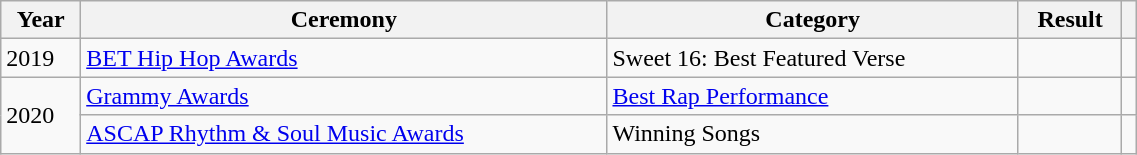<table class="wikitable sortable plainrowheaders" style="width: 60%;">
<tr>
<th scope="col">Year</th>
<th scope="col">Ceremony</th>
<th scope="col">Category</th>
<th scope="col">Result</th>
<th scope="col" class="unsortable"></th>
</tr>
<tr>
<td>2019</td>
<td><a href='#'>BET Hip Hop Awards</a></td>
<td>Sweet 16: Best Featured Verse</td>
<td></td>
<td style="text-align:center;"></td>
</tr>
<tr>
<td rowspan=2>2020</td>
<td><a href='#'>Grammy Awards</a></td>
<td><a href='#'>Best Rap Performance</a></td>
<td></td>
<td style="text-align:center;"></td>
</tr>
<tr>
<td><a href='#'>ASCAP Rhythm & Soul Music Awards</a></td>
<td>Winning Songs</td>
<td></td>
<td style="text-align:center;"></td>
</tr>
</table>
